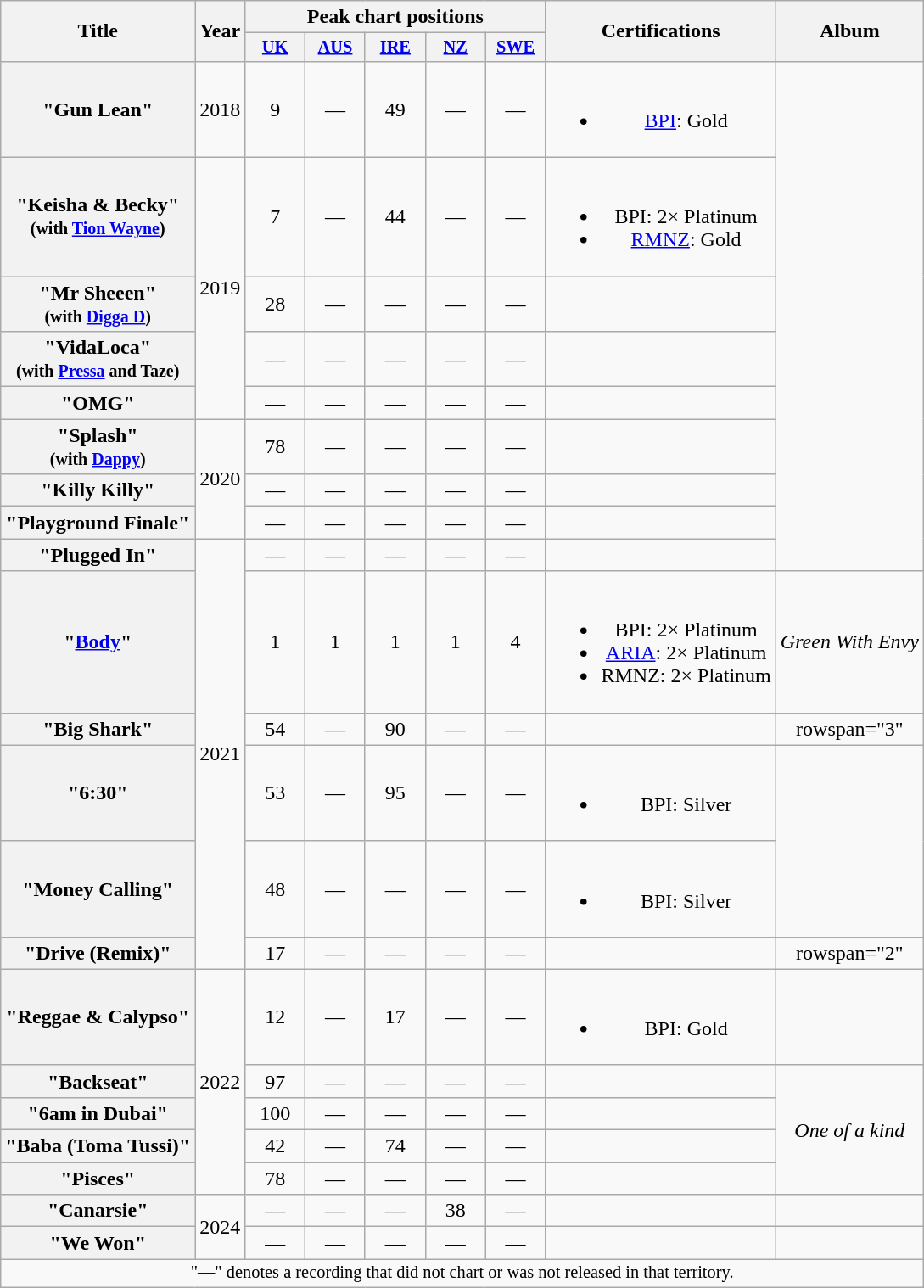<table class="wikitable plainrowheaders" style="text-align:center;">
<tr>
<th scope="col" rowspan="2">Title</th>
<th scope="col" rowspan="2">Year</th>
<th scope="col" colspan="5">Peak chart positions</th>
<th scope="col" rowspan="2">Certifications</th>
<th scope="col" rowspan="2">Album</th>
</tr>
<tr>
<th scope="col" style="width:3em;font-size:85%;"><a href='#'>UK</a><br></th>
<th scope="col" style="width:3em;font-size:85%;"><a href='#'>AUS</a><br></th>
<th scope="col" style="width:3em;font-size:85%;"><a href='#'>IRE</a><br></th>
<th scope="col" style="width:3em;font-size:85%;"><a href='#'>NZ</a><br></th>
<th scope="col" style="width:3em;font-size:85%;"><a href='#'>SWE</a><br></th>
</tr>
<tr>
<th scope="row">"Gun Lean"</th>
<td>2018</td>
<td>9</td>
<td>—</td>
<td>49</td>
<td>—</td>
<td>—</td>
<td><br><ul><li><a href='#'>BPI</a>: Gold</li></ul></td>
<td rowspan="9"></td>
</tr>
<tr>
<th scope="row">"Keisha & Becky"<br><small>(with <a href='#'>Tion Wayne</a>)</small></th>
<td rowspan="4">2019</td>
<td>7</td>
<td>—</td>
<td>44</td>
<td>—</td>
<td>—</td>
<td><br><ul><li>BPI: 2× Platinum</li><li><a href='#'>RMNZ</a>: Gold</li></ul></td>
</tr>
<tr>
<th scope="row">"Mr Sheeen"<br><small>(with <a href='#'>Digga D</a>)</small></th>
<td>28</td>
<td>—</td>
<td>—</td>
<td>—</td>
<td>—</td>
<td></td>
</tr>
<tr>
<th scope="row">"VidaLoca"<br><small>(with <a href='#'>Pressa</a> and Taze)</small></th>
<td>—</td>
<td>—</td>
<td>—</td>
<td>—</td>
<td>—</td>
<td></td>
</tr>
<tr>
<th scope="row">"OMG"<br></th>
<td>—</td>
<td>—</td>
<td>—</td>
<td>—</td>
<td>—</td>
<td></td>
</tr>
<tr>
<th scope="row">"Splash"<br><small>(with <a href='#'>Dappy</a>)</small></th>
<td rowspan="3">2020</td>
<td>78</td>
<td>—</td>
<td>—</td>
<td>—</td>
<td>—</td>
<td></td>
</tr>
<tr>
<th scope="row">"Killy Killy"<br></th>
<td>—</td>
<td>—</td>
<td>—</td>
<td>—</td>
<td>—</td>
<td></td>
</tr>
<tr>
<th scope="row">"Playground Finale"</th>
<td>—</td>
<td>—</td>
<td>—</td>
<td>—</td>
<td>—</td>
<td></td>
</tr>
<tr>
<th scope="row">"Plugged In"<br></th>
<td rowspan="6">2021</td>
<td>—</td>
<td>—</td>
<td>—</td>
<td>—</td>
<td>—</td>
<td></td>
</tr>
<tr>
<th scope="row">"<a href='#'>Body</a>"<br></th>
<td>1</td>
<td>1</td>
<td>1<br></td>
<td>1</td>
<td>4<br></td>
<td><br><ul><li>BPI: 2× Platinum</li><li><a href='#'>ARIA</a>: 2× Platinum</li><li>RMNZ: 2× Platinum</li></ul></td>
<td><em>Green With Envy</em></td>
</tr>
<tr>
<th scope="row">"Big Shark"</th>
<td>54</td>
<td>—</td>
<td>90<br></td>
<td>—</td>
<td>—</td>
<td></td>
<td>rowspan="3" </td>
</tr>
<tr>
<th scope="row">"6:30"</th>
<td>53</td>
<td>—</td>
<td>95<br></td>
<td>—</td>
<td>—</td>
<td><br><ul><li>BPI: Silver</li></ul></td>
</tr>
<tr>
<th scope="row">"Money Calling"<br></th>
<td>48</td>
<td>—</td>
<td>—</td>
<td>—</td>
<td>—</td>
<td><br><ul><li>BPI: Silver</li></ul></td>
</tr>
<tr>
<th scope="row">"Drive (Remix)"<br></th>
<td>17</td>
<td>—</td>
<td>—</td>
<td>—</td>
<td>—</td>
<td></td>
<td>rowspan="2" </td>
</tr>
<tr>
<th scope="row">"Reggae & Calypso"<br></th>
<td rowspan="5">2022</td>
<td>12</td>
<td>—</td>
<td>17<br></td>
<td>—</td>
<td>—</td>
<td><br><ul><li>BPI: Gold</li></ul></td>
</tr>
<tr>
<th scope="row">"Backseat"</th>
<td>97</td>
<td>—</td>
<td>—</td>
<td>—</td>
<td>—</td>
<td></td>
<td rowspan="4"><em>One of a kind</em></td>
</tr>
<tr>
<th scope="row">"6am in Dubai"<br></th>
<td>100</td>
<td>—</td>
<td>—</td>
<td>—</td>
<td>—</td>
<td></td>
</tr>
<tr>
<th scope="row">"Baba (Toma Tussi)"</th>
<td>42</td>
<td>—</td>
<td>74<br></td>
<td>—</td>
<td>—</td>
<td></td>
</tr>
<tr>
<th scope="row">"Pisces"<br></th>
<td>78</td>
<td>—</td>
<td>—</td>
<td>—</td>
<td>—</td>
<td></td>
</tr>
<tr>
<th scope="row">"Canarsie"<br></th>
<td rowspan="2">2024</td>
<td>—</td>
<td>—</td>
<td>—</td>
<td>38</td>
<td>—</td>
<td></td>
<td></td>
</tr>
<tr>
<th scope="row">"We Won"<br></th>
<td>—</td>
<td>—</td>
<td>—</td>
<td>—</td>
<td>—</td>
<td></td>
<td></td>
</tr>
<tr>
<td colspan="9" style="font-size:85%">"—" denotes a recording that did not chart or was not released in that territory.</td>
</tr>
</table>
